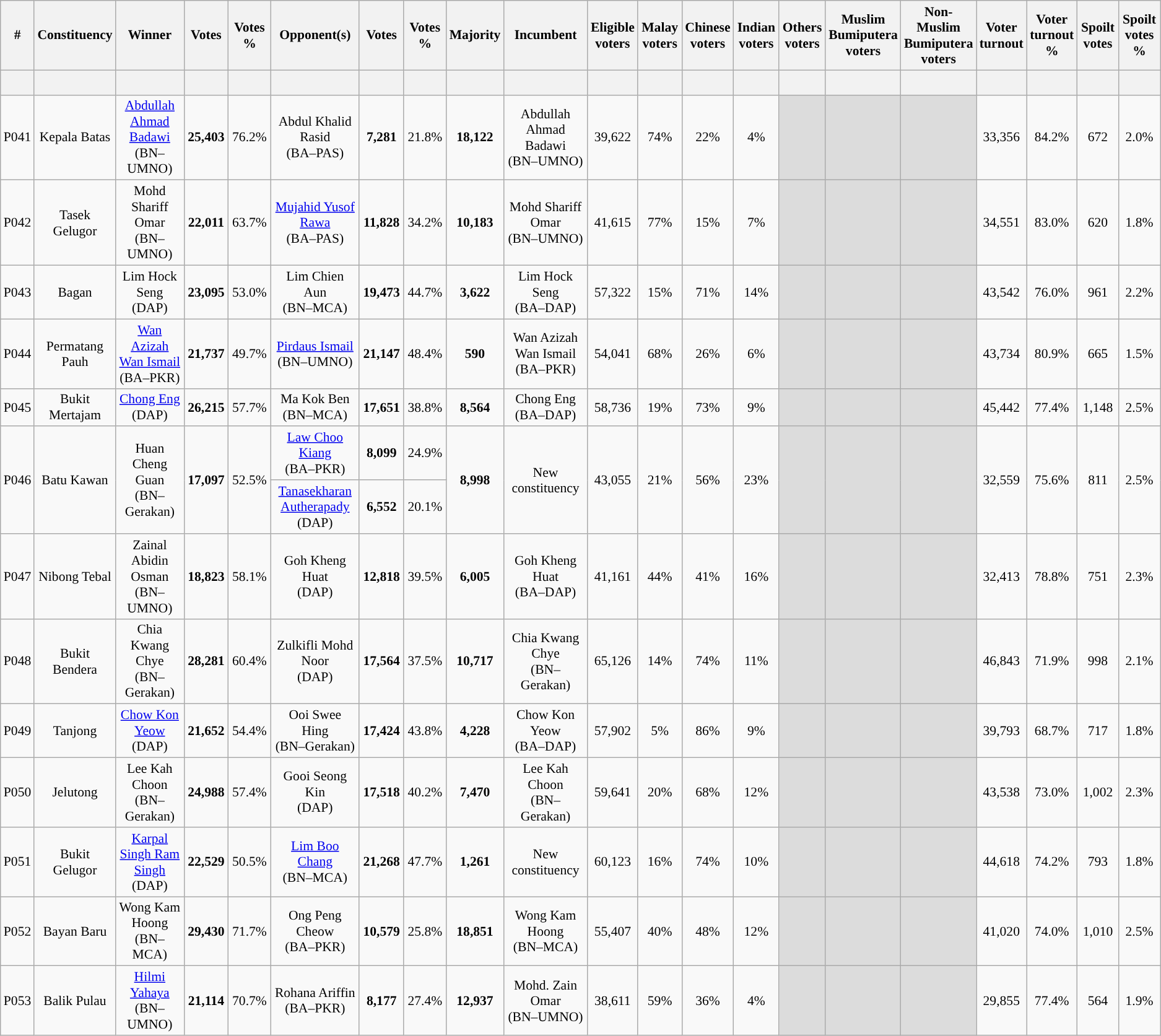<table class="wikitable sortable" style="text-align:center; font-size:90%">
<tr>
<th width="30">#</th>
<th width="60">Constituency</th>
<th width="150">Winner</th>
<th width="50">Votes</th>
<th width="50">Votes %</th>
<th width="150">Opponent(s)</th>
<th width="50">Votes</th>
<th width="50">Votes %</th>
<th width="50">Majority</th>
<th width="150">Incumbent</th>
<th width="50">Eligible voters</th>
<th width="50">Malay voters</th>
<th width="50">Chinese voters</th>
<th width="50">Indian voters</th>
<th width="50">Others voters</th>
<th width="50">Muslim Bumiputera voters</th>
<th width="50">Non-Muslim Bumiputera voters</th>
<th width="50">Voter turnout</th>
<th width="50">Voter turnout %</th>
<th width="50">Spoilt votes</th>
<th width="50">Spoilt votes %</th>
</tr>
<tr>
<th height="20"></th>
<th></th>
<th></th>
<th></th>
<th></th>
<th></th>
<th></th>
<th></th>
<th></th>
<th></th>
<th></th>
<th></th>
<th></th>
<th></th>
<th></th>
<th></th>
<th></th>
<th></th>
<th></th>
<th></th>
<th></th>
</tr>
<tr>
<td>P041</td>
<td>Kepala Batas</td>
<td><a href='#'>Abdullah Ahmad Badawi</a><br>(BN–UMNO)</td>
<td><strong>25,403</strong></td>
<td>76.2%</td>
<td>Abdul Khalid Rasid<br>(BA–PAS)</td>
<td><strong>7,281</strong></td>
<td>21.8%</td>
<td><strong>18,122</strong></td>
<td>Abdullah Ahmad Badawi<br>(BN–UMNO)</td>
<td>39,622</td>
<td>74%</td>
<td>22%</td>
<td>4%</td>
<td bgcolor="dcdcdc"></td>
<td bgcolor="dcdcdc"></td>
<td bgcolor="dcdcdc"></td>
<td>33,356</td>
<td>84.2%</td>
<td>672</td>
<td>2.0%</td>
</tr>
<tr>
<td>P042</td>
<td>Tasek Gelugor</td>
<td>Mohd Shariff Omar<br>(BN–UMNO)</td>
<td><strong>22,011</strong></td>
<td>63.7%</td>
<td><a href='#'>Mujahid Yusof Rawa</a><br>(BA–PAS)</td>
<td><strong>11,828</strong></td>
<td>34.2%</td>
<td><strong>10,183</strong></td>
<td>Mohd Shariff Omar<br>(BN–UMNO)</td>
<td>41,615</td>
<td>77%</td>
<td>15%</td>
<td>7%</td>
<td bgcolor="dcdcdc"></td>
<td bgcolor="dcdcdc"></td>
<td bgcolor="dcdcdc"></td>
<td>34,551</td>
<td>83.0%</td>
<td>620</td>
<td>1.8%</td>
</tr>
<tr>
<td>P043</td>
<td>Bagan</td>
<td>Lim Hock Seng<br>(DAP)</td>
<td><strong>23,095</strong></td>
<td>53.0%</td>
<td>Lim Chien Aun<br>(BN–MCA)</td>
<td><strong>19,473</strong></td>
<td>44.7%</td>
<td><strong>3,622</strong></td>
<td>Lim Hock Seng<br>(BA–DAP)</td>
<td>57,322</td>
<td>15%</td>
<td>71%</td>
<td>14%</td>
<td bgcolor="dcdcdc"></td>
<td bgcolor="dcdcdc"></td>
<td bgcolor="dcdcdc"></td>
<td>43,542</td>
<td>76.0%</td>
<td>961</td>
<td>2.2%</td>
</tr>
<tr>
<td>P044</td>
<td>Permatang Pauh</td>
<td><a href='#'>Wan Azizah Wan Ismail</a><br>(BA–PKR)</td>
<td><strong>21,737</strong></td>
<td>49.7%</td>
<td><a href='#'>Pirdaus Ismail</a><br>(BN–UMNO)</td>
<td><strong>21,147</strong></td>
<td>48.4%</td>
<td><strong>590</strong></td>
<td>Wan Azizah Wan Ismail<br>(BA–PKR)</td>
<td>54,041</td>
<td>68%</td>
<td>26%</td>
<td>6%</td>
<td bgcolor="dcdcdc"></td>
<td bgcolor="dcdcdc"></td>
<td bgcolor="dcdcdc"></td>
<td>43,734</td>
<td>80.9%</td>
<td>665</td>
<td>1.5%</td>
</tr>
<tr>
<td>P045</td>
<td>Bukit Mertajam</td>
<td><a href='#'>Chong Eng</a><br>(DAP)</td>
<td><strong>26,215</strong></td>
<td>57.7%</td>
<td>Ma Kok Ben<br>(BN–MCA)</td>
<td><strong>17,651</strong></td>
<td>38.8%</td>
<td><strong>8,564</strong></td>
<td>Chong Eng<br>(BA–DAP)</td>
<td>58,736</td>
<td>19%</td>
<td>73%</td>
<td>9%</td>
<td bgcolor="dcdcdc"></td>
<td bgcolor="dcdcdc"></td>
<td bgcolor="dcdcdc"></td>
<td>45,442</td>
<td>77.4%</td>
<td>1,148</td>
<td>2.5%</td>
</tr>
<tr>
<td rowspan=2>P046</td>
<td rowspan=2>Batu Kawan</td>
<td rowspan=2>Huan Cheng Guan<br>(BN–Gerakan)</td>
<td rowspan=2><strong>17,097</strong></td>
<td rowspan=2>52.5%</td>
<td><a href='#'>Law Choo Kiang</a><br>(BA–PKR)</td>
<td><strong>8,099</strong></td>
<td>24.9%</td>
<td rowspan=2><strong>8,998</strong></td>
<td rowspan=2>New constituency</td>
<td rowspan=2>43,055</td>
<td rowspan=2>21%</td>
<td rowspan=2>56%</td>
<td rowspan=2>23%</td>
<td rowspan=2 bgcolor="dcdcdc"></td>
<td rowspan=2 bgcolor="dcdcdc"></td>
<td rowspan=2 bgcolor="dcdcdc"></td>
<td rowspan=2>32,559</td>
<td rowspan=2>75.6%</td>
<td rowspan=2>811</td>
<td rowspan=2>2.5%</td>
</tr>
<tr>
<td><a href='#'>Tanasekharan Autherapady</a><br>(DAP)</td>
<td><strong>6,552</strong></td>
<td>20.1%</td>
</tr>
<tr>
<td>P047</td>
<td>Nibong Tebal</td>
<td>Zainal Abidin Osman<br>(BN–UMNO)</td>
<td><strong>18,823</strong></td>
<td>58.1%</td>
<td>Goh Kheng Huat<br>(DAP)</td>
<td><strong>12,818</strong></td>
<td>39.5%</td>
<td><strong>6,005</strong></td>
<td>Goh Kheng Huat<br>(BA–DAP)</td>
<td>41,161</td>
<td>44%</td>
<td>41%</td>
<td>16%</td>
<td bgcolor="dcdcdc"></td>
<td bgcolor="dcdcdc"></td>
<td bgcolor="dcdcdc"></td>
<td>32,413</td>
<td>78.8%</td>
<td>751</td>
<td>2.3%</td>
</tr>
<tr>
<td>P048</td>
<td>Bukit Bendera</td>
<td>Chia Kwang Chye<br>(BN–Gerakan)</td>
<td><strong>28,281</strong></td>
<td>60.4%</td>
<td>Zulkifli Mohd Noor<br>(DAP)</td>
<td><strong>17,564</strong></td>
<td>37.5%</td>
<td><strong>10,717</strong></td>
<td>Chia Kwang Chye<br>(BN–Gerakan)</td>
<td>65,126</td>
<td>14%</td>
<td>74%</td>
<td>11%</td>
<td bgcolor="dcdcdc"></td>
<td bgcolor="dcdcdc"></td>
<td bgcolor="dcdcdc"></td>
<td>46,843</td>
<td>71.9%</td>
<td>998</td>
<td>2.1%</td>
</tr>
<tr>
<td>P049</td>
<td>Tanjong</td>
<td><a href='#'>Chow Kon Yeow</a><br>(DAP)</td>
<td><strong>21,652</strong></td>
<td>54.4%</td>
<td>Ooi Swee Hing<br>(BN–Gerakan)</td>
<td><strong>17,424</strong></td>
<td>43.8%</td>
<td><strong>4,228</strong></td>
<td>Chow Kon Yeow<br>(BA–DAP)</td>
<td>57,902</td>
<td>5%</td>
<td>86%</td>
<td>9%</td>
<td bgcolor="dcdcdc"></td>
<td bgcolor="dcdcdc"></td>
<td bgcolor="dcdcdc"></td>
<td>39,793</td>
<td>68.7%</td>
<td>717</td>
<td>1.8%</td>
</tr>
<tr>
<td>P050</td>
<td>Jelutong</td>
<td>Lee Kah Choon<br>(BN–Gerakan)</td>
<td><strong>24,988</strong></td>
<td>57.4%</td>
<td>Gooi Seong Kin<br>(DAP)</td>
<td><strong>17,518</strong></td>
<td>40.2%</td>
<td><strong>7,470</strong></td>
<td>Lee Kah Choon<br>(BN–Gerakan)</td>
<td>59,641</td>
<td>20%</td>
<td>68%</td>
<td>12%</td>
<td bgcolor="dcdcdc"></td>
<td bgcolor="dcdcdc"></td>
<td bgcolor="dcdcdc"></td>
<td>43,538</td>
<td>73.0%</td>
<td>1,002</td>
<td>2.3%</td>
</tr>
<tr>
<td>P051</td>
<td>Bukit Gelugor</td>
<td><a href='#'>Karpal Singh Ram Singh</a><br>(DAP)</td>
<td><strong>22,529</strong></td>
<td>50.5%</td>
<td><a href='#'>Lim Boo Chang</a><br>(BN–MCA)</td>
<td><strong>21,268</strong></td>
<td>47.7%</td>
<td><strong>1,261</strong></td>
<td>New constituency</td>
<td>60,123</td>
<td>16%</td>
<td>74%</td>
<td>10%</td>
<td bgcolor="dcdcdc"></td>
<td bgcolor="dcdcdc"></td>
<td bgcolor="dcdcdc"></td>
<td>44,618</td>
<td>74.2%</td>
<td>793</td>
<td>1.8%</td>
</tr>
<tr>
<td>P052</td>
<td>Bayan Baru</td>
<td>Wong Kam Hoong<br>(BN–MCA)</td>
<td><strong>29,430</strong></td>
<td>71.7%</td>
<td>Ong Peng Cheow<br>(BA–PKR)</td>
<td><strong>10,579</strong></td>
<td>25.8%</td>
<td><strong>18,851</strong></td>
<td>Wong Kam Hoong<br>(BN–MCA)</td>
<td>55,407</td>
<td>40%</td>
<td>48%</td>
<td>12%</td>
<td bgcolor="dcdcdc"></td>
<td bgcolor="dcdcdc"></td>
<td bgcolor="dcdcdc"></td>
<td>41,020</td>
<td>74.0%</td>
<td>1,010</td>
<td>2.5%</td>
</tr>
<tr>
<td>P053</td>
<td>Balik Pulau</td>
<td><a href='#'>Hilmi Yahaya</a><br>(BN–UMNO)</td>
<td><strong>21,114</strong></td>
<td>70.7%</td>
<td>Rohana Ariffin<br>(BA–PKR)</td>
<td><strong>8,177</strong></td>
<td>27.4%</td>
<td><strong>12,937</strong></td>
<td>Mohd. Zain Omar<br>(BN–UMNO)</td>
<td>38,611</td>
<td>59%</td>
<td>36%</td>
<td>4%</td>
<td bgcolor="dcdcdc"></td>
<td bgcolor="dcdcdc"></td>
<td bgcolor="dcdcdc"></td>
<td>29,855</td>
<td>77.4%</td>
<td>564</td>
<td>1.9%</td>
</tr>
</table>
